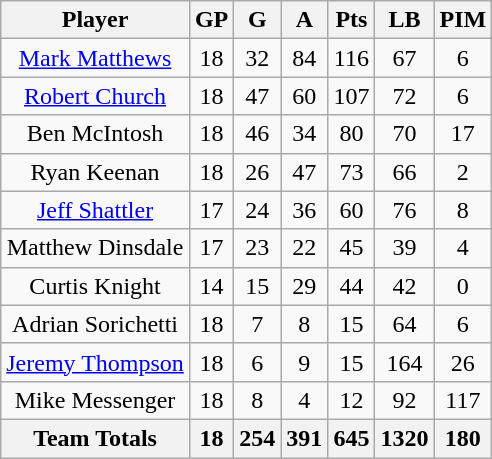<table class="wikitable sortable">
<tr>
<th>Player</th>
<th>GP</th>
<th>G</th>
<th>A</th>
<th>Pts</th>
<th>LB</th>
<th>PIM</th>
</tr>
<tr align=center>
<td><a href='#'>Mark Matthews</a></td>
<td>18</td>
<td>32</td>
<td>84</td>
<td>116</td>
<td>67</td>
<td>6</td>
</tr>
<tr align=center>
<td><a href='#'>Robert Church</a></td>
<td>18</td>
<td>47</td>
<td>60</td>
<td>107</td>
<td>72</td>
<td>6</td>
</tr>
<tr align=center>
<td>Ben McIntosh</td>
<td>18</td>
<td>46</td>
<td>34</td>
<td>80</td>
<td>70</td>
<td>17</td>
</tr>
<tr align=center>
<td>Ryan Keenan</td>
<td>18</td>
<td>26</td>
<td>47</td>
<td>73</td>
<td>66</td>
<td>2</td>
</tr>
<tr align=center>
<td><a href='#'>Jeff Shattler</a></td>
<td>17</td>
<td>24</td>
<td>36</td>
<td>60</td>
<td>76</td>
<td>8</td>
</tr>
<tr align=center>
<td>Matthew Dinsdale</td>
<td>17</td>
<td>23</td>
<td>22</td>
<td>45</td>
<td>39</td>
<td>4</td>
</tr>
<tr align=center>
<td>Curtis Knight</td>
<td>14</td>
<td>15</td>
<td>29</td>
<td>44</td>
<td>42</td>
<td>0</td>
</tr>
<tr align=center>
<td>Adrian Sorichetti</td>
<td>18</td>
<td>7</td>
<td>8</td>
<td>15</td>
<td>64</td>
<td>6</td>
</tr>
<tr align=center>
<td><a href='#'>Jeremy Thompson</a></td>
<td>18</td>
<td>6</td>
<td>9</td>
<td>15</td>
<td>164</td>
<td>26</td>
</tr>
<tr align=center>
<td>Mike Messenger</td>
<td>18</td>
<td>8</td>
<td>4</td>
<td>12</td>
<td>92</td>
<td>117</td>
</tr>
<tr align=center>
<th>Team Totals</th>
<th>18</th>
<th>254</th>
<th>391</th>
<th>645</th>
<th>1320</th>
<th>180</th>
</tr>
</table>
